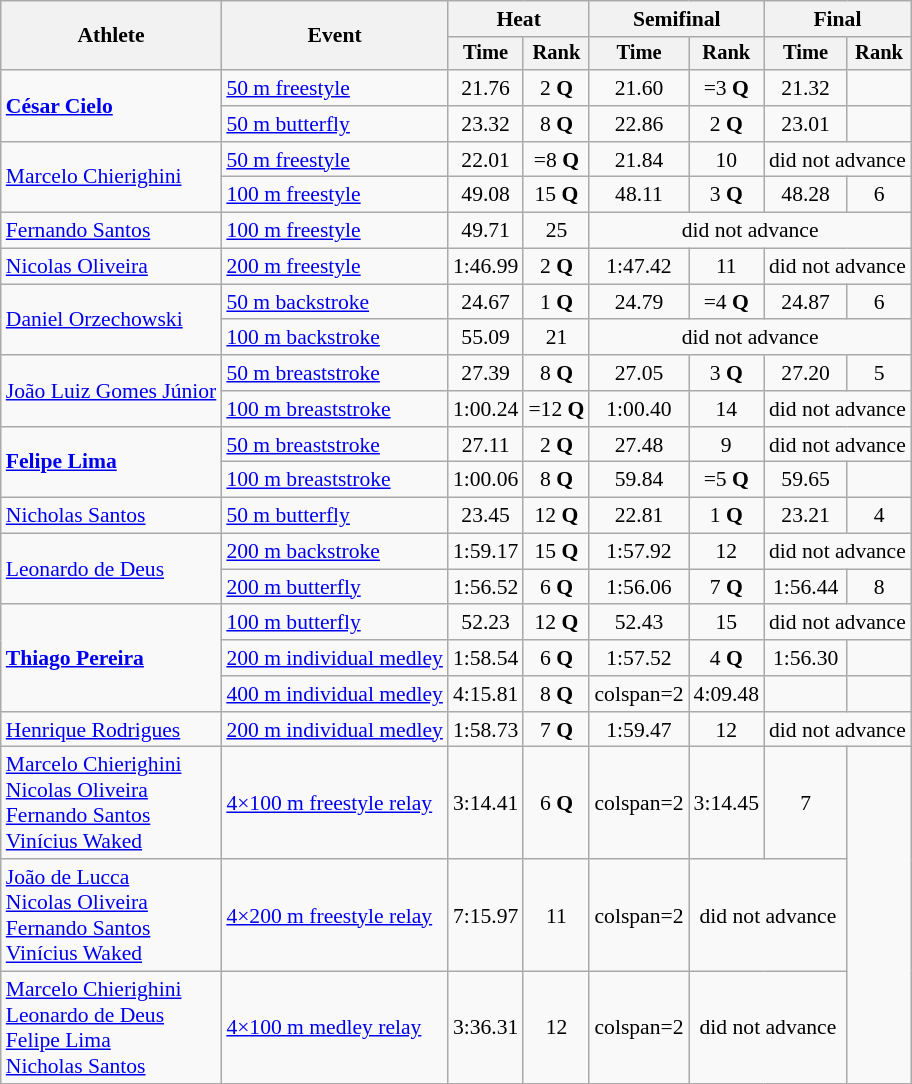<table class=wikitable style="font-size:90%">
<tr>
<th rowspan="2">Athlete</th>
<th rowspan="2">Event</th>
<th colspan="2">Heat</th>
<th colspan="2">Semifinal</th>
<th colspan="2">Final</th>
</tr>
<tr style="font-size:95%">
<th>Time</th>
<th>Rank</th>
<th>Time</th>
<th>Rank</th>
<th>Time</th>
<th>Rank</th>
</tr>
<tr align=center>
<td align=left rowspan=2><strong><a href='#'>César Cielo</a></strong></td>
<td align=left><a href='#'>50 m freestyle</a></td>
<td>21.76</td>
<td>2 <strong>Q</strong></td>
<td>21.60</td>
<td>=3 <strong>Q</strong></td>
<td>21.32</td>
<td></td>
</tr>
<tr align=center>
<td align=left><a href='#'>50 m butterfly</a></td>
<td>23.32</td>
<td>8 <strong>Q</strong></td>
<td>22.86</td>
<td>2 <strong>Q</strong></td>
<td>23.01</td>
<td></td>
</tr>
<tr align=center>
<td align=left rowspan=2><a href='#'>Marcelo Chierighini</a></td>
<td align=left><a href='#'>50 m freestyle</a></td>
<td>22.01</td>
<td>=8 <strong>Q</strong></td>
<td>21.84</td>
<td>10</td>
<td colspan=2>did not advance</td>
</tr>
<tr align=center>
<td align=left><a href='#'>100 m freestyle</a></td>
<td>49.08</td>
<td>15 <strong>Q</strong></td>
<td>48.11</td>
<td>3 <strong>Q</strong></td>
<td>48.28</td>
<td>6</td>
</tr>
<tr align=center>
<td align=left><a href='#'>Fernando Santos</a></td>
<td align=left><a href='#'>100 m freestyle</a></td>
<td>49.71</td>
<td>25</td>
<td colspan=4>did not advance</td>
</tr>
<tr align=center>
<td align=left><a href='#'>Nicolas Oliveira</a></td>
<td align=left><a href='#'>200 m freestyle</a></td>
<td>1:46.99</td>
<td>2 <strong>Q</strong></td>
<td>1:47.42</td>
<td>11</td>
<td colspan=2>did not advance</td>
</tr>
<tr align=center>
<td align=left rowspan=2><a href='#'>Daniel Orzechowski</a></td>
<td align=left><a href='#'>50 m backstroke</a></td>
<td>24.67</td>
<td>1 <strong>Q</strong></td>
<td>24.79</td>
<td>=4 <strong>Q</strong></td>
<td>24.87</td>
<td>6</td>
</tr>
<tr align=center>
<td align=left><a href='#'>100 m backstroke</a></td>
<td>55.09</td>
<td>21</td>
<td colspan=4>did not advance</td>
</tr>
<tr align=center>
<td align=left rowspan=2><a href='#'>João Luiz Gomes Júnior</a></td>
<td align=left><a href='#'>50 m breaststroke</a></td>
<td>27.39</td>
<td>8 <strong>Q</strong></td>
<td>27.05</td>
<td>3 <strong>Q</strong></td>
<td>27.20</td>
<td>5</td>
</tr>
<tr align=center>
<td align=left><a href='#'>100 m breaststroke</a></td>
<td>1:00.24</td>
<td>=12 <strong>Q</strong></td>
<td>1:00.40</td>
<td>14</td>
<td colspan=2>did not advance</td>
</tr>
<tr align=center>
<td align=left rowspan=2><strong><a href='#'>Felipe Lima</a></strong></td>
<td align=left><a href='#'>50 m breaststroke</a></td>
<td>27.11</td>
<td>2 <strong>Q</strong></td>
<td>27.48</td>
<td>9</td>
<td colspan=2>did not advance</td>
</tr>
<tr align=center>
<td align=left><a href='#'>100 m breaststroke</a></td>
<td>1:00.06</td>
<td>8 <strong>Q</strong></td>
<td>59.84</td>
<td>=5 <strong>Q</strong></td>
<td>59.65</td>
<td></td>
</tr>
<tr align=center>
<td align=left><a href='#'>Nicholas Santos</a></td>
<td align=left><a href='#'>50 m butterfly</a></td>
<td>23.45</td>
<td>12 <strong>Q</strong></td>
<td>22.81</td>
<td>1 <strong>Q</strong></td>
<td>23.21</td>
<td>4</td>
</tr>
<tr align=center>
<td align=left rowspan=2><a href='#'>Leonardo de Deus</a></td>
<td align=left><a href='#'>200 m backstroke</a></td>
<td>1:59.17</td>
<td>15 <strong>Q</strong></td>
<td>1:57.92</td>
<td>12</td>
<td colspan=2>did not advance</td>
</tr>
<tr align=center>
<td align=left><a href='#'>200 m butterfly</a></td>
<td>1:56.52</td>
<td>6 <strong>Q</strong></td>
<td>1:56.06</td>
<td>7 <strong>Q</strong></td>
<td>1:56.44</td>
<td>8</td>
</tr>
<tr align=center>
<td align=left rowspan=3><strong><a href='#'>Thiago Pereira</a></strong></td>
<td align=left><a href='#'>100 m butterfly</a></td>
<td>52.23</td>
<td>12 <strong>Q</strong></td>
<td>52.43</td>
<td>15</td>
<td colspan=2>did not advance</td>
</tr>
<tr align=center>
<td align=left><a href='#'>200 m individual medley</a></td>
<td>1:58.54</td>
<td>6 <strong>Q</strong></td>
<td>1:57.52</td>
<td>4 <strong>Q</strong></td>
<td>1:56.30</td>
<td></td>
</tr>
<tr align=center>
<td align=left><a href='#'>400 m individual medley</a></td>
<td>4:15.81</td>
<td>8 <strong>Q</strong></td>
<td>colspan=2 </td>
<td>4:09.48</td>
<td></td>
</tr>
<tr align=center>
<td align=left><a href='#'>Henrique Rodrigues</a></td>
<td align=left><a href='#'>200 m individual medley</a></td>
<td>1:58.73</td>
<td>7 <strong>Q</strong></td>
<td>1:59.47</td>
<td>12</td>
<td colspan=2>did not advance</td>
</tr>
<tr align=center>
<td align=left><a href='#'>Marcelo Chierighini</a><br><a href='#'>Nicolas Oliveira</a><br><a href='#'>Fernando Santos</a><br><a href='#'>Vinícius Waked</a></td>
<td align=left><a href='#'>4×100 m freestyle relay</a></td>
<td>3:14.41</td>
<td>6 <strong>Q</strong></td>
<td>colspan=2 </td>
<td>3:14.45</td>
<td>7</td>
</tr>
<tr align=center>
<td align=left><a href='#'>João de Lucca</a><br><a href='#'>Nicolas Oliveira</a><br><a href='#'>Fernando Santos</a><br><a href='#'>Vinícius Waked</a></td>
<td align=left><a href='#'>4×200 m freestyle relay</a></td>
<td>7:15.97</td>
<td>11</td>
<td>colspan=2 </td>
<td colspan=2>did not advance</td>
</tr>
<tr align=center>
<td align=left><a href='#'>Marcelo Chierighini</a><br><a href='#'>Leonardo de Deus</a><br><a href='#'>Felipe Lima</a><br><a href='#'>Nicholas Santos</a></td>
<td align=left><a href='#'>4×100 m medley relay</a></td>
<td>3:36.31</td>
<td>12</td>
<td>colspan=2 </td>
<td colspan=2>did not advance</td>
</tr>
</table>
